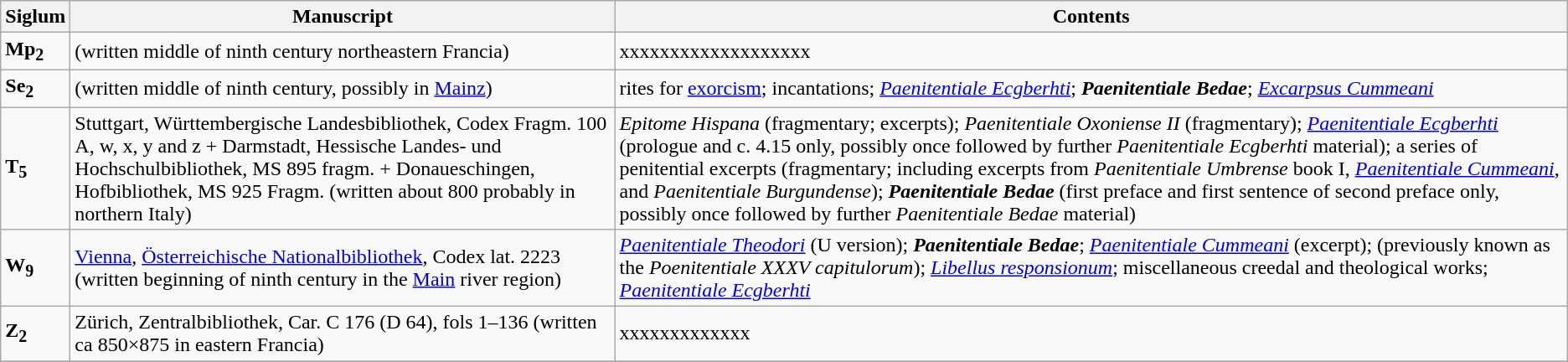<table class="wikitable">
<tr>
<th>Siglum</th>
<th>Manuscript</th>
<th>Contents</th>
</tr>
<tr>
<td><strong>Mp<sub>2</sub></strong></td>
<td> (written middle of ninth century northeastern Francia)</td>
<td>xxxxxxxxxxxxxxxxxxx</td>
</tr>
<tr>
<td><strong>Se<sub>2</sub></strong></td>
<td> (written middle of ninth century, possibly in <a href='#'>Mainz</a>)</td>
<td>rites for <a href='#'>exorcism</a>; incantations; <em><a href='#'>Paenitentiale Ecgberhti</a></em>; <strong><em>Paenitentiale Bedae</em></strong>; <em><a href='#'>Excarpsus Cummeani</a></em></td>
</tr>
<tr>
<td><strong>T<sub>5</sub></strong></td>
<td>Stuttgart, Württembergische Landesbibliothek, Codex Fragm. 100 A, w, x, y and z + Darmstadt, Hessische Landes- und Hochschulbibliothek, MS 895 fragm. + Donaueschingen, Hofbibliothek, MS 925 Fragm. (written about 800 probably in northern Italy)</td>
<td><em>Epitome Hispana</em> (fragmentary; excerpts); <em>Paenitentiale Oxoniense II</em> (fragmentary); <em><a href='#'>Paenitentiale Ecgberhti</a></em> (prologue and c. 4.15 only, possibly once followed by further <em>Paenitentiale Ecgberhti</em> material); a series of penitential excerpts (fragmentary; including excerpts from <em>Paenitentiale Umbrense</em> book I, <em><a href='#'>Paenitentiale Cummeani</a></em>, and <em>Paenitentiale Burgundense</em>); <strong><em>Paenitentiale Bedae</em></strong> (first preface and first sentence of second preface only, possibly once followed by further <em>Paenitentiale Bedae</em> material)</td>
</tr>
<tr>
<td><strong>W<sub>9</sub></strong></td>
<td><a href='#'>Vienna</a>, <a href='#'>Österreichische Nationalbibliothek</a>, Codex lat. 2223 (written beginning of ninth century in the <a href='#'>Main</a> river region)</td>
<td><em><a href='#'>Paenitentiale Theodori</a></em> (U version); <strong><em>Paenitentiale Bedae</em></strong>; <em><a href='#'>Paenitentiale Cummeani</a></em> (excerpt);  (previously known as the <em>Poenitentiale XXXV capitulorum</em>); <em><a href='#'>Libellus responsionum</a></em>; miscellaneous creedal and theological works; <em><a href='#'>Paenitentiale Ecgberhti</a></em></td>
</tr>
<tr>
<td><strong>Z<sub>2</sub></strong></td>
<td>Zürich, Zentralbibliothek, Car. C 176 (D 64), fols 1–136 (written ca 850×875 in eastern Francia)</td>
<td>xxxxxxxxxxxxx</td>
</tr>
<tr>
</tr>
</table>
